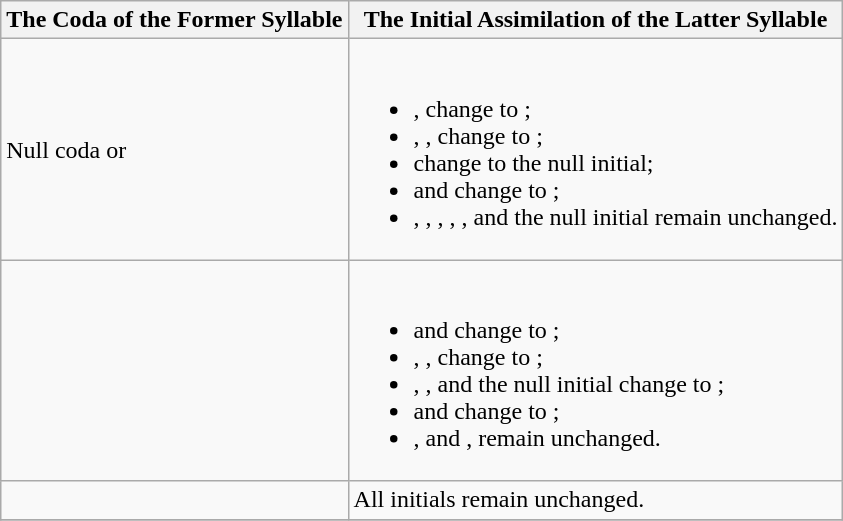<table class="wikitable">
<tr>
<th bgcolor="#ABCDEF">The Coda of the Former Syllable</th>
<th bgcolor="#ABCDEF">The Initial Assimilation of the Latter Syllable</th>
</tr>
<tr>
<td>Null coda or </td>
<td><br><ul><li>,  change to ;</li><li>, ,  change to ;</li><li> change to the null initial;</li><li> and  change to ;</li><li>, , , , ,  and the null initial remain unchanged.</li></ul></td>
</tr>
<tr>
<td></td>
<td><br><ul><li> and  change to ;</li><li>, ,  change to ;</li><li>, ,  and the null initial change to ;</li><li> and  change to ;</li><li>,  and ,  remain unchanged.</li></ul></td>
</tr>
<tr>
<td></td>
<td>All initials remain unchanged.</td>
</tr>
<tr>
</tr>
</table>
